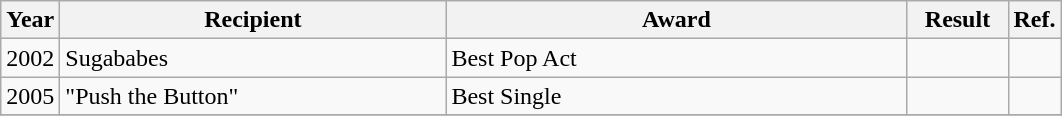<table class="wikitable">
<tr>
<th>Year</th>
<th width="250">Recipient</th>
<th width="300">Award</th>
<th width="60">Result</th>
<th>Ref.</th>
</tr>
<tr>
<td>2002</td>
<td>Sugababes</td>
<td>Best Pop Act</td>
<td></td>
<td align="center"></td>
</tr>
<tr>
<td>2005</td>
<td>"Push the Button"</td>
<td>Best Single</td>
<td></td>
<td align="center"></td>
</tr>
<tr>
</tr>
</table>
